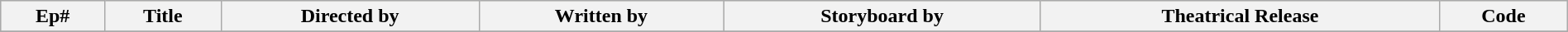<table class="wikitable plainrowheaders" style="width:100%; background: #FFFFFF;">
<tr bgcolor="#CCCCC">
<th>Ep#</th>
<th>Title</th>
<th>Directed by</th>
<th>Written by</th>
<th>Storyboard by</th>
<th>Theatrical Release</th>
<th>Code</th>
</tr>
<tr>
</tr>
</table>
